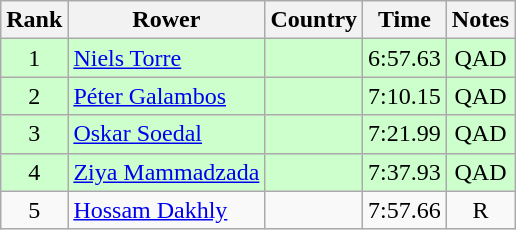<table class="wikitable" style="text-align:center">
<tr>
<th>Rank</th>
<th>Rower</th>
<th>Country</th>
<th>Time</th>
<th>Notes</th>
</tr>
<tr bgcolor=ccffcc>
<td>1</td>
<td align="left"><a href='#'>Niels Torre</a></td>
<td align="left"></td>
<td>6:57.63</td>
<td>QAD</td>
</tr>
<tr bgcolor=ccffcc>
<td>2</td>
<td align="left"><a href='#'>Péter Galambos</a></td>
<td align="left"></td>
<td>7:10.15</td>
<td>QAD</td>
</tr>
<tr bgcolor=ccffcc>
<td>3</td>
<td align="left"><a href='#'>Oskar Soedal</a></td>
<td align="left"></td>
<td>7:21.99</td>
<td>QAD</td>
</tr>
<tr bgcolor=ccffcc>
<td>4</td>
<td align="left"><a href='#'>Ziya Mammadzada</a></td>
<td align="left"></td>
<td>7:37.93</td>
<td>QAD</td>
</tr>
<tr>
<td>5</td>
<td align="left"><a href='#'>Hossam Dakhly</a></td>
<td align="left"></td>
<td>7:57.66</td>
<td>R</td>
</tr>
</table>
